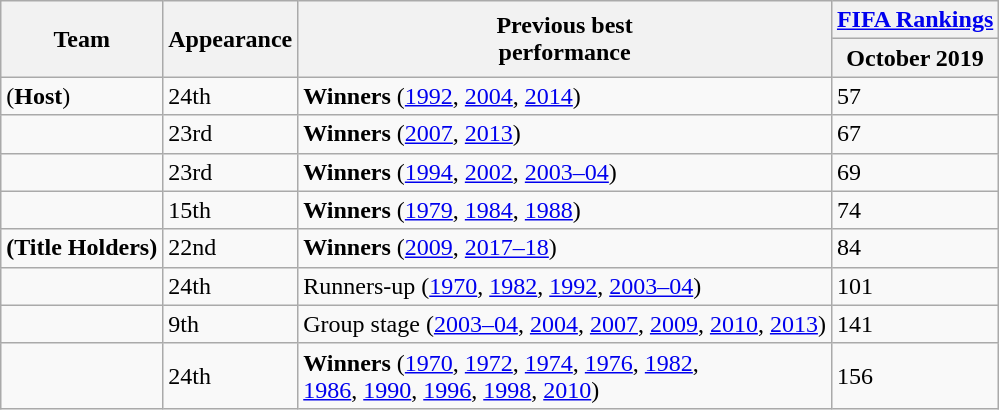<table class="wikitable sortable">
<tr>
<th rowspan=2>Team</th>
<th rowspan=2>Appearance</th>
<th rowspan=2>Previous best<br>performance</th>
<th><a href='#'>FIFA Rankings</a></th>
</tr>
<tr>
<th>October 2019</th>
</tr>
<tr>
<td> (<strong>Host</strong>)</td>
<td data-sort-value="12">24th</td>
<td data-sort-value="7.2"><strong>Winners</strong> (<a href='#'>1992</a>, <a href='#'>2004</a>, <a href='#'>2014</a>)</td>
<td>57</td>
</tr>
<tr>
<td></td>
<td data-sort-value="12">23rd</td>
<td data-sort-value="7.2"><strong>Winners</strong> (<a href='#'>2007</a>, <a href='#'>2013</a>)</td>
<td>67</td>
</tr>
<tr>
<td></td>
<td data-sort-value="12">23rd</td>
<td data-sort-value="7.2"><strong>Winners</strong> (<a href='#'>1994</a>, <a href='#'>2002</a>, <a href='#'>2003–04</a>)</td>
<td>69</td>
</tr>
<tr>
<td></td>
<td data-sort-value="12">15th</td>
<td data-sort-value="7.2"><strong>Winners</strong> (<a href='#'>1979</a>, <a href='#'>1984</a>, <a href='#'>1988</a>)</td>
<td>74</td>
</tr>
<tr>
<td> <strong>(Title Holders)</strong></td>
<td data-sort-value="12">22nd</td>
<td data-sort-value="7.2"><strong>Winners</strong> (<a href='#'>2009</a>, <a href='#'>2017–18</a>)</td>
<td>84</td>
</tr>
<tr>
<td></td>
<td data-sort-value="12">24th</td>
<td data-sort-value="7.2">Runners-up (<a href='#'>1970</a>, <a href='#'>1982</a>, <a href='#'>1992</a>, <a href='#'>2003–04</a>)</td>
<td>101</td>
</tr>
<tr>
<td></td>
<td data-sort-value="12">9th</td>
<td data-sort-value="7.2">Group stage (<a href='#'>2003–04</a>, <a href='#'>2004</a>, <a href='#'>2007</a>, <a href='#'>2009</a>, <a href='#'>2010</a>, <a href='#'>2013</a>)</td>
<td>141</td>
</tr>
<tr>
<td></td>
<td data-sort-value="12">24th</td>
<td data-sort-value="7.2"><strong>Winners</strong> (<a href='#'>1970</a>, <a href='#'>1972</a>, <a href='#'>1974</a>, <a href='#'>1976</a>, <a href='#'>1982</a>, <br> <a href='#'>1986</a>, <a href='#'>1990</a>, <a href='#'>1996</a>, <a href='#'>1998</a>, <a href='#'>2010</a>)</td>
<td>156</td>
</tr>
</table>
